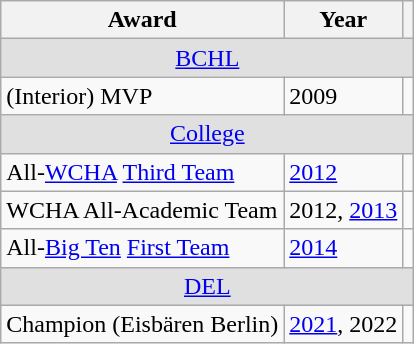<table class="wikitable">
<tr>
<th>Award</th>
<th>Year</th>
<th></th>
</tr>
<tr ALIGN="center" bgcolor="#e0e0e0">
<td colspan="3"><a href='#'>BCHL</a></td>
</tr>
<tr>
<td>(Interior) MVP</td>
<td>2009</td>
<td></td>
</tr>
<tr ALIGN="center" bgcolor="#e0e0e0">
<td colspan="3"><a href='#'>College</a></td>
</tr>
<tr>
<td>All-<a href='#'>WCHA</a> <a href='#'>Third Team</a></td>
<td><a href='#'>2012</a></td>
<td></td>
</tr>
<tr>
<td>WCHA All-Academic Team</td>
<td>2012, <a href='#'>2013</a></td>
<td></td>
</tr>
<tr>
<td>All-<a href='#'>Big Ten</a> <a href='#'>First Team</a></td>
<td><a href='#'>2014</a></td>
<td></td>
</tr>
<tr ALIGN="center" bgcolor="#e0e0e0">
<td colspan="3"><a href='#'>DEL</a></td>
</tr>
<tr>
<td>Champion (Eisbären Berlin)</td>
<td><a href='#'>2021</a>, 2022</td>
<td></td>
</tr>
</table>
